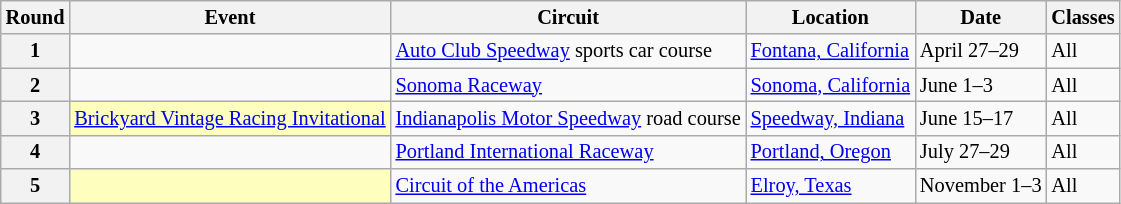<table class="wikitable" style="font-size: 85%;">
<tr>
<th>Round</th>
<th>Event</th>
<th>Circuit</th>
<th>Location</th>
<th>Date</th>
<th>Classes</th>
</tr>
<tr>
<th>1</th>
<td></td>
<td> <a href='#'>Auto Club Speedway</a> sports car course</td>
<td><a href='#'>Fontana, California</a></td>
<td>April 27–29</td>
<td>All</td>
</tr>
<tr>
<th>2</th>
<td></td>
<td> <a href='#'>Sonoma Raceway</a></td>
<td><a href='#'>Sonoma, California</a></td>
<td>June 1–3</td>
<td>All</td>
</tr>
<tr>
<th>3</th>
<td style="background:#fefebe;"><a href='#'>Brickyard Vintage Racing Invitational</a></td>
<td> <a href='#'>Indianapolis Motor Speedway</a> road course</td>
<td><a href='#'>Speedway, Indiana</a></td>
<td>June 15–17</td>
<td>All</td>
</tr>
<tr>
<th>4</th>
<td></td>
<td> <a href='#'>Portland International Raceway</a></td>
<td><a href='#'>Portland, Oregon</a></td>
<td>July 27–29</td>
<td>All</td>
</tr>
<tr>
<th>5</th>
<td style="background:#fefebe;"></td>
<td> <a href='#'>Circuit of the Americas</a></td>
<td><a href='#'>Elroy, Texas</a></td>
<td>November 1–3</td>
<td>All</td>
</tr>
</table>
